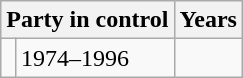<table class="wikitable">
<tr>
<th colspan="2">Party in control</th>
<th>Years</th>
</tr>
<tr>
<td></td>
<td>1974–1996</td>
</tr>
</table>
